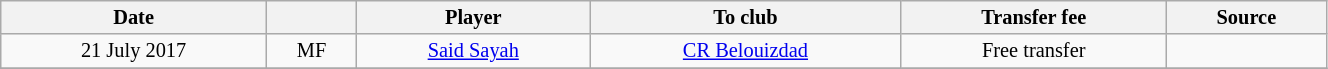<table class="wikitable sortable" style="width:70%; text-align:center; font-size:85%; text-align:centre;">
<tr>
<th>Date</th>
<th></th>
<th>Player</th>
<th>To club</th>
<th>Transfer fee</th>
<th>Source</th>
</tr>
<tr>
<td>21 July 2017</td>
<td>MF</td>
<td> <a href='#'>Said Sayah</a></td>
<td> <a href='#'>CR Belouizdad</a></td>
<td>Free transfer</td>
<td></td>
</tr>
<tr>
</tr>
</table>
